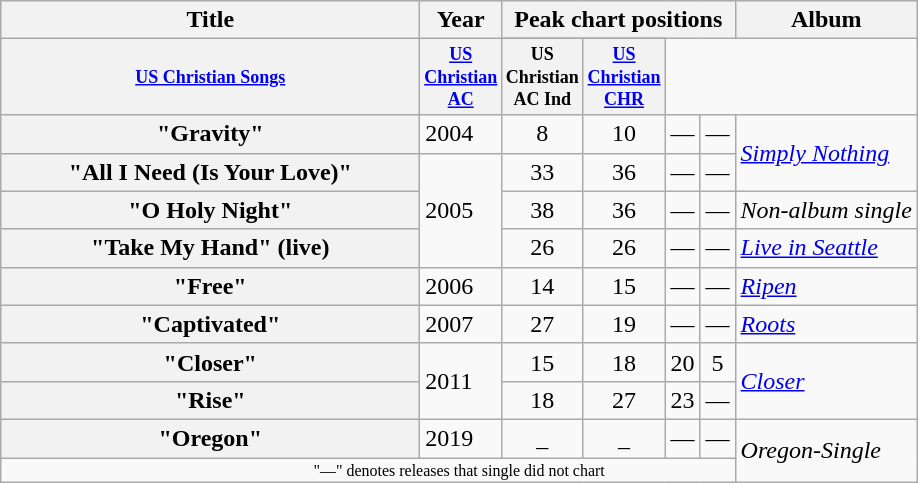<table class="wikitable plainrowheaders" style=text-align:center;>
<tr>
<th scope="col" rowspan="2" style="width:17em;">Title</th>
<th scope="col" rowspan="2">Year</th>
<th scope="col" colspan="4">Peak chart positions</th>
<th scope="col" rowspan="2">Album</th>
</tr>
<tr>
</tr>
<tr style="font-size:smaller;">
<th scope="col" style="width:3em;font-size:90%;"><a href='#'>US Christian Songs</a></th>
<th scope="col" style="width:3em;font-size:90%;"><a href='#'>US Christian AC</a></th>
<th scope="col" style="width:3em;font-size:90%;">US Christian AC Ind</th>
<th scope="col" style="width:3em;font-size:90%;"><a href='#'>US Christian CHR</a></th>
</tr>
<tr>
<th scope="row">"Gravity"</th>
<td style="text-align:left;">2004</td>
<td>8</td>
<td>10</td>
<td>—</td>
<td>—</td>
<td rowspan="2" style="text-align:left"><em><a href='#'>Simply Nothing</a></em></td>
</tr>
<tr>
<th scope="row">"All I Need (Is Your Love)"</th>
<td rowspan="3" style="text-align:left;">2005</td>
<td>33</td>
<td>36</td>
<td>—</td>
<td>—</td>
</tr>
<tr>
<th scope="row">"O Holy Night"</th>
<td>38</td>
<td>36</td>
<td>—</td>
<td>—</td>
<td style="text-align:left"><em>Non-album single</em></td>
</tr>
<tr>
<th scope="row">"Take My Hand" (live)</th>
<td>26</td>
<td>26</td>
<td>—</td>
<td>—</td>
<td style="text-align:left"><em><a href='#'>Live in Seattle</a></em></td>
</tr>
<tr>
<th scope="row">"Free"</th>
<td style="text-align:left;">2006</td>
<td>14</td>
<td>15</td>
<td>—</td>
<td>—</td>
<td style="text-align:left"><em><a href='#'>Ripen</a></em></td>
</tr>
<tr>
<th scope="row">"Captivated"</th>
<td style="text-align:left;">2007</td>
<td>27</td>
<td>19</td>
<td>—</td>
<td>—</td>
<td style="text-align:left"><em><a href='#'>Roots</a></em></td>
</tr>
<tr>
<th scope="row">"Closer"</th>
<td rowspan="2" style="text-align:left;">2011</td>
<td>15</td>
<td>18</td>
<td>20</td>
<td>5</td>
<td rowspan="2" style="text-align:left"><em><a href='#'>Closer</a></em></td>
</tr>
<tr>
<th scope="row">"Rise"</th>
<td>18</td>
<td>27</td>
<td>23</td>
<td>—</td>
</tr>
<tr>
<th scope="row">"Oregon"</th>
<td style="text-align:left;">2019</td>
<td>_</td>
<td>_</td>
<td>—</td>
<td>—</td>
<td rowspan="2" style="text-align:left"><em>Oregon-Single</em></td>
</tr>
<tr>
<td colspan="7" style="font-size:8pt">"—" denotes releases that single did not chart</td>
</tr>
</table>
